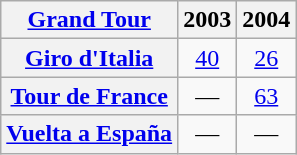<table class="wikitable plainrowheaders">
<tr>
<th scope="col"><a href='#'>Grand Tour</a></th>
<th scope="col">2003</th>
<th scope="col">2004</th>
</tr>
<tr style="text-align:center;">
<th scope="row"> <a href='#'>Giro d'Italia</a></th>
<td style="text-align:center;"><a href='#'>40</a></td>
<td style="text-align:center;"><a href='#'>26</a></td>
</tr>
<tr style="text-align:center;">
<th scope="row"> <a href='#'>Tour de France</a></th>
<td>—</td>
<td style="text-align:center;"><a href='#'>63</a></td>
</tr>
<tr style="text-align:center;">
<th scope="row"> <a href='#'>Vuelta a España</a></th>
<td>—</td>
<td>—</td>
</tr>
</table>
